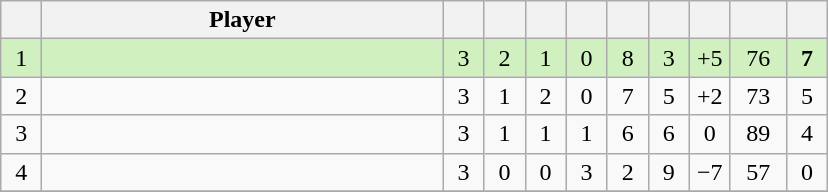<table class="wikitable" style="text-align:center;">
<tr>
<th width=20></th>
<th width=260>Player</th>
<th width=20></th>
<th width=20></th>
<th width=20></th>
<th width=20></th>
<th width=20></th>
<th width=20></th>
<th width=20></th>
<th width=30></th>
<th width=20></th>
</tr>
<tr style="background:#D0F0C0;">
<td>1</td>
<td align=left> <small></small></td>
<td>3</td>
<td>2</td>
<td>1</td>
<td>0</td>
<td>8</td>
<td>3</td>
<td>+5</td>
<td>76</td>
<td><strong>7</strong></td>
</tr>
<tr>
<td>2</td>
<td align=left> <small></small></td>
<td>3</td>
<td>1</td>
<td>2</td>
<td>0</td>
<td>7</td>
<td>5</td>
<td>+2</td>
<td>73</td>
<td>5</td>
</tr>
<tr>
<td>3</td>
<td align=left> <small></small></td>
<td>3</td>
<td>1</td>
<td>1</td>
<td>1</td>
<td>6</td>
<td>6</td>
<td>0</td>
<td>89</td>
<td>4</td>
</tr>
<tr>
<td>4</td>
<td align=left> <small></small></td>
<td>3</td>
<td>0</td>
<td>0</td>
<td>3</td>
<td>2</td>
<td>9</td>
<td>−7</td>
<td>57</td>
<td>0</td>
</tr>
<tr>
</tr>
</table>
